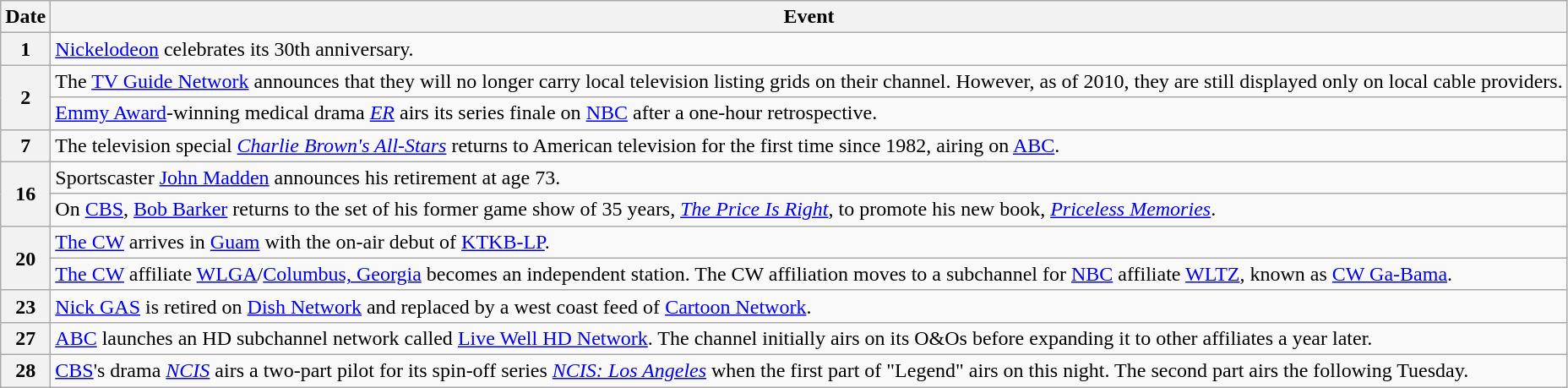<table class="wikitable">
<tr>
<th>Date</th>
<th>Event</th>
</tr>
<tr>
<th>1</th>
<td><a href='#'>Nickelodeon</a> celebrates its 30th anniversary.</td>
</tr>
<tr>
<th rowspan="2">2</th>
<td>The <a href='#'>TV Guide Network</a> announces that they will no longer carry local television listing grids on their channel. However, as of 2010, they are still displayed only on local cable providers.</td>
</tr>
<tr>
<td><a href='#'>Emmy Award</a>-winning medical drama <em><a href='#'>ER</a></em> airs its series finale on <a href='#'>NBC</a> after a one-hour retrospective.</td>
</tr>
<tr>
<th>7</th>
<td>The television special <em><a href='#'>Charlie Brown's All-Stars</a></em> returns to American television for the first time since 1982, airing on <a href='#'>ABC</a>.</td>
</tr>
<tr>
<th rowspan="2">16</th>
<td>Sportscaster <a href='#'>John Madden</a> announces his retirement at age 73.</td>
</tr>
<tr>
<td>On <a href='#'>CBS</a>, <a href='#'>Bob Barker</a> returns to the set of his former game show of 35 years, <em><a href='#'>The Price Is Right</a></em>, to promote his new book, <em><a href='#'>Priceless Memories</a></em>.</td>
</tr>
<tr>
<th rowspan="2">20</th>
<td><a href='#'>The CW</a> arrives in <a href='#'>Guam</a> with the on-air debut of <a href='#'>KTKB-LP</a>.</td>
</tr>
<tr>
<td><a href='#'>The CW</a> affiliate <a href='#'>WLGA</a>/<a href='#'>Columbus, Georgia</a> becomes an independent station. The CW affiliation moves to a subchannel for <a href='#'>NBC</a> affiliate <a href='#'>WLTZ</a>, known as <a href='#'>CW Ga-Bama</a>.</td>
</tr>
<tr>
<th>23</th>
<td><a href='#'>Nick GAS</a> is retired on <a href='#'>Dish Network</a> and replaced by a west coast feed of <a href='#'>Cartoon Network</a>.</td>
</tr>
<tr>
<th>27</th>
<td><a href='#'>ABC</a> launches an HD subchannel network called <a href='#'>Live Well HD Network</a>. The channel initially airs on its O&Os before expanding it to other affiliates a year later.</td>
</tr>
<tr>
<th>28</th>
<td><a href='#'>CBS</a>'s drama <em><a href='#'>NCIS</a></em> airs a two-part pilot for its spin-off series <em><a href='#'>NCIS: Los Angeles</a></em> when the first part of "Legend" airs on this night. The second part airs the following Tuesday.</td>
</tr>
</table>
